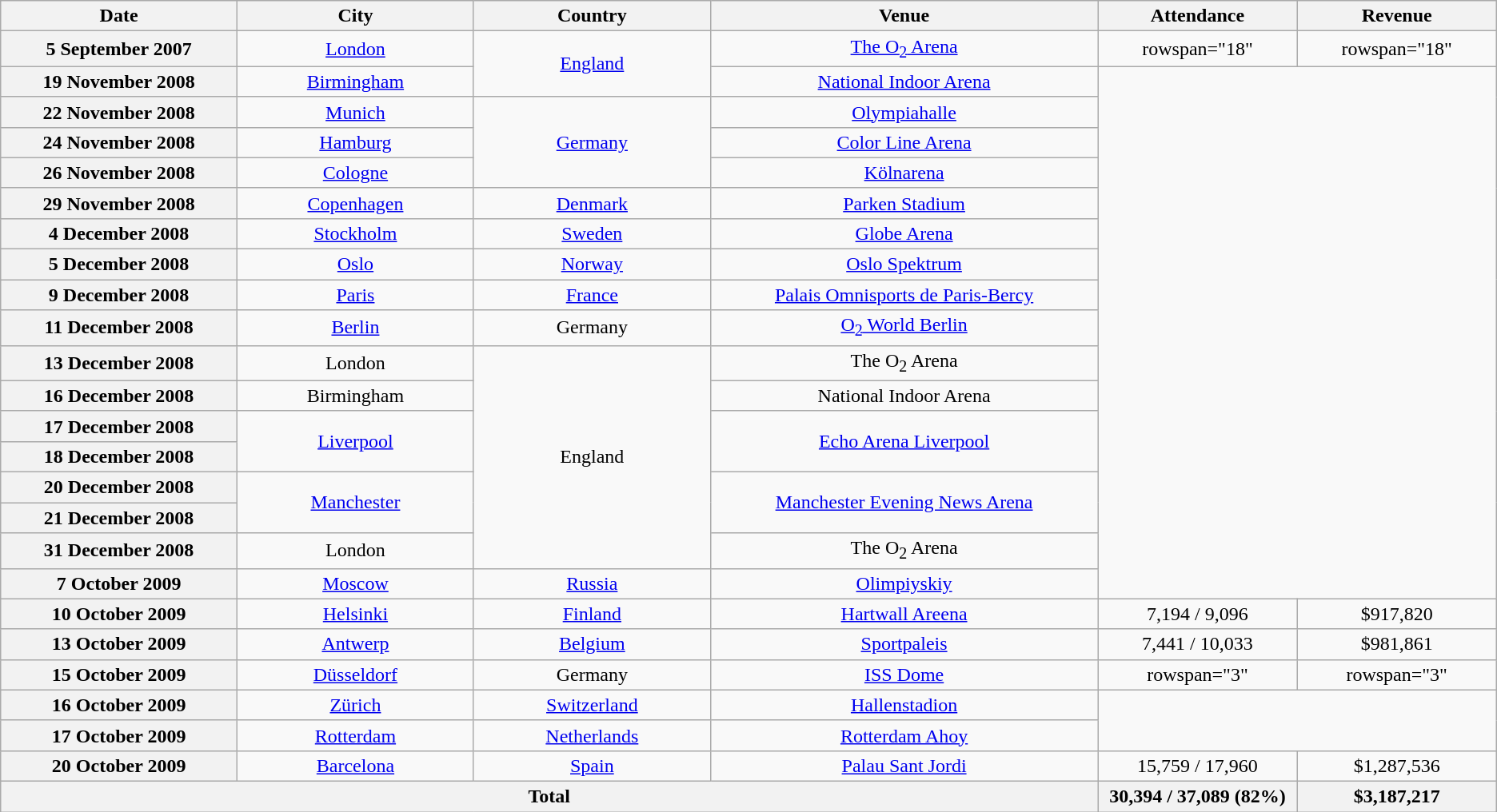<table class="wikitable plainrowheaders" style="text-align:center;">
<tr>
<th scope="col" style="width:12em;">Date</th>
<th scope="col" style="width:12em;">City</th>
<th scope="col" style="width:12em;">Country</th>
<th scope="col" style="width:20em;">Venue</th>
<th scope="col" style="width:10em;">Attendance</th>
<th scope="col" style="width:10em;">Revenue</th>
</tr>
<tr>
<th scope="row">5 September 2007</th>
<td><a href='#'>London</a></td>
<td rowspan="2"><a href='#'>England</a></td>
<td><a href='#'>The O<sub>2</sub> Arena</a></td>
<td>rowspan="18" </td>
<td>rowspan="18" </td>
</tr>
<tr>
<th scope="row">19 November 2008</th>
<td><a href='#'>Birmingham</a></td>
<td><a href='#'>National Indoor Arena</a></td>
</tr>
<tr>
<th scope="row">22 November 2008</th>
<td><a href='#'>Munich</a></td>
<td rowspan="3"><a href='#'>Germany</a></td>
<td><a href='#'>Olympiahalle</a></td>
</tr>
<tr>
<th scope="row">24 November 2008</th>
<td><a href='#'>Hamburg</a></td>
<td><a href='#'>Color Line Arena</a></td>
</tr>
<tr>
<th scope="row">26 November 2008</th>
<td><a href='#'>Cologne</a></td>
<td><a href='#'>Kölnarena</a></td>
</tr>
<tr>
<th scope="row">29 November 2008</th>
<td><a href='#'>Copenhagen</a></td>
<td><a href='#'>Denmark</a></td>
<td><a href='#'>Parken Stadium</a></td>
</tr>
<tr>
<th scope="row">4 December 2008</th>
<td><a href='#'>Stockholm</a></td>
<td><a href='#'>Sweden</a></td>
<td><a href='#'>Globe Arena</a></td>
</tr>
<tr>
<th scope="row">5 December 2008</th>
<td><a href='#'>Oslo</a></td>
<td><a href='#'>Norway</a></td>
<td><a href='#'>Oslo Spektrum</a></td>
</tr>
<tr>
<th scope="row">9 December 2008</th>
<td><a href='#'>Paris</a></td>
<td><a href='#'>France</a></td>
<td><a href='#'>Palais Omnisports de Paris-Bercy</a></td>
</tr>
<tr>
<th scope="row">11 December 2008</th>
<td><a href='#'>Berlin</a></td>
<td>Germany</td>
<td><a href='#'>O<sub>2</sub> World Berlin</a></td>
</tr>
<tr>
<th scope="row">13 December 2008</th>
<td>London</td>
<td rowspan="7">England</td>
<td>The O<sub>2</sub> Arena</td>
</tr>
<tr>
<th scope="row">16 December 2008</th>
<td>Birmingham</td>
<td>National Indoor Arena</td>
</tr>
<tr>
<th scope="row">17 December 2008</th>
<td rowspan="2"><a href='#'>Liverpool</a></td>
<td rowspan="2"><a href='#'>Echo Arena Liverpool</a></td>
</tr>
<tr>
<th scope="row">18 December 2008</th>
</tr>
<tr>
<th scope="row">20 December 2008</th>
<td rowspan="2"><a href='#'>Manchester</a></td>
<td rowspan="2"><a href='#'>Manchester Evening News Arena</a></td>
</tr>
<tr>
<th scope="row">21 December 2008</th>
</tr>
<tr>
<th scope="row">31 December 2008</th>
<td>London</td>
<td>The O<sub>2</sub> Arena</td>
</tr>
<tr>
<th scope="row">7 October 2009</th>
<td><a href='#'>Moscow</a></td>
<td><a href='#'>Russia</a></td>
<td><a href='#'>Olimpiyskiy</a></td>
</tr>
<tr>
<th scope="row">10 October 2009</th>
<td><a href='#'>Helsinki</a></td>
<td><a href='#'>Finland</a></td>
<td><a href='#'>Hartwall Areena</a></td>
<td>7,194 / 9,096</td>
<td>$917,820</td>
</tr>
<tr>
<th scope="row">13 October 2009</th>
<td><a href='#'>Antwerp</a></td>
<td><a href='#'>Belgium</a></td>
<td><a href='#'>Sportpaleis</a></td>
<td>7,441 / 10,033</td>
<td>$981,861</td>
</tr>
<tr>
<th scope="row">15 October 2009</th>
<td><a href='#'>Düsseldorf</a></td>
<td>Germany</td>
<td><a href='#'>ISS Dome</a></td>
<td>rowspan="3" </td>
<td>rowspan="3" </td>
</tr>
<tr>
<th scope="row">16 October 2009</th>
<td><a href='#'>Zürich</a></td>
<td><a href='#'>Switzerland</a></td>
<td><a href='#'>Hallenstadion</a></td>
</tr>
<tr>
<th scope="row">17 October 2009</th>
<td><a href='#'>Rotterdam</a></td>
<td><a href='#'>Netherlands</a></td>
<td><a href='#'>Rotterdam Ahoy</a></td>
</tr>
<tr>
<th scope="row">20 October 2009</th>
<td><a href='#'>Barcelona</a></td>
<td><a href='#'>Spain</a></td>
<td><a href='#'>Palau Sant Jordi</a></td>
<td>15,759 / 17,960</td>
<td>$1,287,536</td>
</tr>
<tr>
<th colspan="4">Total</th>
<th>30,394 / 37,089 (82%)</th>
<th>$3,187,217</th>
</tr>
</table>
